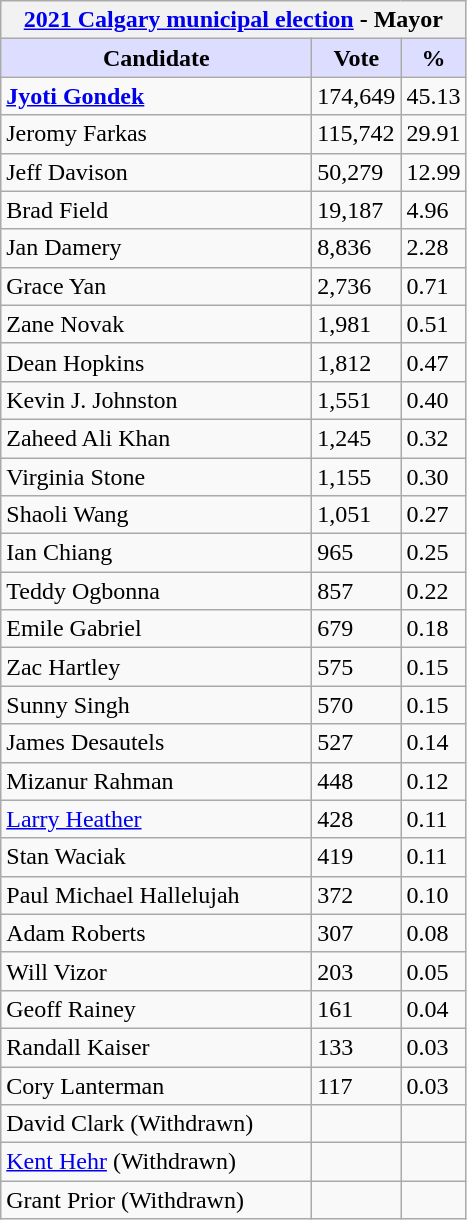<table class="wikitable">
<tr>
<th colspan="3"><a href='#'>2021 Calgary municipal election</a> - Mayor</th>
</tr>
<tr>
<th style="background:#ddf; width:200px;">Candidate</th>
<th style="background:#ddf; width:50px;">Vote</th>
<th style="background:#ddf; width:30px;">%</th>
</tr>
<tr>
<td><strong><a href='#'>Jyoti Gondek</a></strong></td>
<td>174,649</td>
<td>45.13</td>
</tr>
<tr>
<td>Jeromy Farkas</td>
<td>115,742</td>
<td>29.91</td>
</tr>
<tr>
<td>Jeff Davison</td>
<td>50,279</td>
<td>12.99</td>
</tr>
<tr>
<td>Brad Field</td>
<td>19,187</td>
<td>4.96</td>
</tr>
<tr>
<td>Jan Damery</td>
<td>8,836</td>
<td>2.28</td>
</tr>
<tr>
<td>Grace Yan</td>
<td>2,736</td>
<td>0.71</td>
</tr>
<tr>
<td>Zane Novak</td>
<td>1,981</td>
<td>0.51</td>
</tr>
<tr>
<td>Dean Hopkins</td>
<td>1,812</td>
<td>0.47</td>
</tr>
<tr>
<td>Kevin J. Johnston</td>
<td>1,551</td>
<td>0.40</td>
</tr>
<tr>
<td>Zaheed Ali Khan</td>
<td>1,245</td>
<td>0.32</td>
</tr>
<tr>
<td>Virginia Stone</td>
<td>1,155</td>
<td>0.30</td>
</tr>
<tr>
<td>Shaoli Wang</td>
<td>1,051</td>
<td>0.27</td>
</tr>
<tr>
<td>Ian Chiang</td>
<td>965</td>
<td>0.25</td>
</tr>
<tr>
<td>Teddy Ogbonna</td>
<td>857</td>
<td>0.22</td>
</tr>
<tr>
<td>Emile Gabriel</td>
<td>679</td>
<td>0.18</td>
</tr>
<tr>
<td>Zac Hartley</td>
<td>575</td>
<td>0.15</td>
</tr>
<tr>
<td>Sunny Singh</td>
<td>570</td>
<td>0.15</td>
</tr>
<tr>
<td>James Desautels</td>
<td>527</td>
<td>0.14</td>
</tr>
<tr>
<td>Mizanur Rahman</td>
<td>448</td>
<td>0.12</td>
</tr>
<tr>
<td><a href='#'>Larry Heather</a></td>
<td>428</td>
<td>0.11</td>
</tr>
<tr>
<td>Stan Waciak</td>
<td>419</td>
<td>0.11</td>
</tr>
<tr>
<td>Paul Michael Hallelujah</td>
<td>372</td>
<td>0.10</td>
</tr>
<tr>
<td>Adam Roberts</td>
<td>307</td>
<td>0.08</td>
</tr>
<tr>
<td>Will Vizor</td>
<td>203</td>
<td>0.05</td>
</tr>
<tr>
<td>Geoff Rainey</td>
<td>161</td>
<td>0.04</td>
</tr>
<tr>
<td>Randall Kaiser</td>
<td>133</td>
<td>0.03</td>
</tr>
<tr>
<td>Cory Lanterman</td>
<td>117</td>
<td>0.03</td>
</tr>
<tr>
<td>David Clark (Withdrawn)</td>
<td></td>
<td></td>
</tr>
<tr>
<td><a href='#'>Kent Hehr</a> (Withdrawn)</td>
<td></td>
<td></td>
</tr>
<tr>
<td>Grant Prior (Withdrawn)</td>
<td></td>
<td></td>
</tr>
</table>
